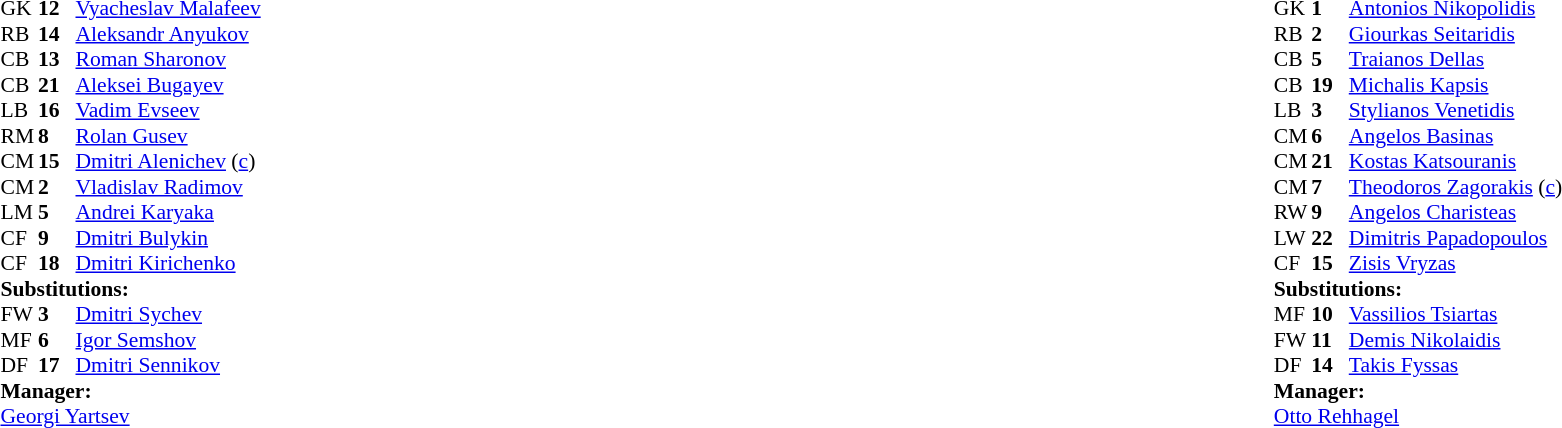<table style="width:100%;">
<tr>
<td style="vertical-align:top; width:40%;"><br><table style="font-size:90%" cellspacing="0" cellpadding="0">
<tr>
<th width="25"></th>
<th width="25"></th>
</tr>
<tr>
<td>GK</td>
<td><strong>12</strong></td>
<td><a href='#'>Vyacheslav Malafeev</a></td>
<td></td>
</tr>
<tr>
<td>RB</td>
<td><strong>14</strong></td>
<td><a href='#'>Aleksandr Anyukov</a></td>
<td></td>
</tr>
<tr>
<td>CB</td>
<td><strong>13</strong></td>
<td><a href='#'>Roman Sharonov</a></td>
<td></td>
<td></td>
</tr>
<tr>
<td>CB</td>
<td><strong>21</strong></td>
<td><a href='#'>Aleksei Bugayev</a></td>
</tr>
<tr>
<td>LB</td>
<td><strong>16</strong></td>
<td><a href='#'>Vadim Evseev</a></td>
</tr>
<tr>
<td>RM</td>
<td><strong>8</strong></td>
<td><a href='#'>Rolan Gusev</a></td>
</tr>
<tr>
<td>CM</td>
<td><strong>15</strong></td>
<td><a href='#'>Dmitri Alenichev</a> (<a href='#'>c</a>)</td>
<td></td>
</tr>
<tr>
<td>CM</td>
<td><strong>2</strong></td>
<td><a href='#'>Vladislav Radimov</a></td>
<td></td>
</tr>
<tr>
<td>LM</td>
<td><strong>5</strong></td>
<td><a href='#'>Andrei Karyaka</a></td>
<td></td>
<td></td>
</tr>
<tr>
<td>CF</td>
<td><strong>9</strong></td>
<td><a href='#'>Dmitri Bulykin</a></td>
<td></td>
<td></td>
</tr>
<tr>
<td>CF</td>
<td><strong>18</strong></td>
<td><a href='#'>Dmitri Kirichenko</a></td>
</tr>
<tr>
<td colspan=3><strong>Substitutions:</strong></td>
</tr>
<tr>
<td>FW</td>
<td><strong>3</strong></td>
<td><a href='#'>Dmitri Sychev</a></td>
<td></td>
<td></td>
</tr>
<tr>
<td>MF</td>
<td><strong>6</strong></td>
<td><a href='#'>Igor Semshov</a></td>
<td></td>
<td></td>
</tr>
<tr>
<td>DF</td>
<td><strong>17</strong></td>
<td><a href='#'>Dmitri Sennikov</a></td>
<td></td>
<td></td>
</tr>
<tr>
<td colspan=3><strong>Manager:</strong></td>
</tr>
<tr>
<td colspan=3><a href='#'>Georgi Yartsev</a></td>
</tr>
</table>
</td>
<td valign="top"></td>
<td style="vertical-align:top; width:50%;"><br><table style="font-size:90%; margin:auto;" cellspacing="0" cellpadding="0">
<tr>
<th width=25></th>
<th width=25></th>
</tr>
<tr>
<td>GK</td>
<td><strong>1</strong></td>
<td><a href='#'>Antonios Nikopolidis</a></td>
</tr>
<tr>
<td>RB</td>
<td><strong>2</strong></td>
<td><a href='#'>Giourkas Seitaridis</a></td>
</tr>
<tr>
<td>CB</td>
<td><strong>5</strong></td>
<td><a href='#'>Traianos Dellas</a></td>
<td></td>
</tr>
<tr>
<td>CB</td>
<td><strong>19</strong></td>
<td><a href='#'>Michalis Kapsis</a></td>
</tr>
<tr>
<td>LB</td>
<td><strong>3</strong></td>
<td><a href='#'>Stylianos Venetidis</a></td>
<td></td>
<td></td>
</tr>
<tr>
<td>CM</td>
<td><strong>6</strong></td>
<td><a href='#'>Angelos Basinas</a></td>
<td></td>
<td></td>
</tr>
<tr>
<td>CM</td>
<td><strong>21</strong></td>
<td><a href='#'>Kostas Katsouranis</a></td>
</tr>
<tr>
<td>CM</td>
<td><strong>7</strong></td>
<td><a href='#'>Theodoros Zagorakis</a> (<a href='#'>c</a>)</td>
</tr>
<tr>
<td>RW</td>
<td><strong>9</strong></td>
<td><a href='#'>Angelos Charisteas</a></td>
</tr>
<tr>
<td>LW</td>
<td><strong>22</strong></td>
<td><a href='#'>Dimitris Papadopoulos</a></td>
<td></td>
<td></td>
</tr>
<tr>
<td>CF</td>
<td><strong>15</strong></td>
<td><a href='#'>Zisis Vryzas</a></td>
<td></td>
</tr>
<tr>
<td colspan=3><strong>Substitutions:</strong></td>
</tr>
<tr>
<td>MF</td>
<td><strong>10</strong></td>
<td><a href='#'>Vassilios Tsiartas</a></td>
<td></td>
<td></td>
</tr>
<tr>
<td>FW</td>
<td><strong>11</strong></td>
<td><a href='#'>Demis Nikolaidis</a></td>
<td></td>
<td></td>
</tr>
<tr>
<td>DF</td>
<td><strong>14</strong></td>
<td><a href='#'>Takis Fyssas</a></td>
<td></td>
<td></td>
</tr>
<tr>
<td colspan=3><strong>Manager:</strong></td>
</tr>
<tr>
<td colspan=3> <a href='#'>Otto Rehhagel</a></td>
</tr>
</table>
</td>
</tr>
</table>
